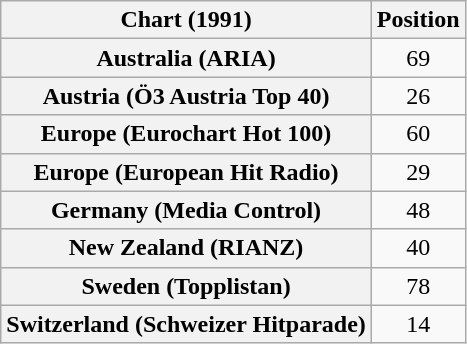<table class="wikitable sortable plainrowheaders" style="text-align:center">
<tr>
<th>Chart (1991)</th>
<th>Position</th>
</tr>
<tr>
<th scope="row">Australia (ARIA)</th>
<td>69</td>
</tr>
<tr>
<th scope="row">Austria (Ö3 Austria Top 40)</th>
<td>26</td>
</tr>
<tr>
<th scope="row">Europe (Eurochart Hot 100)</th>
<td>60</td>
</tr>
<tr>
<th scope="row">Europe (European Hit Radio)</th>
<td>29</td>
</tr>
<tr>
<th scope="row">Germany (Media Control)</th>
<td>48</td>
</tr>
<tr>
<th scope="row">New Zealand (RIANZ)</th>
<td>40</td>
</tr>
<tr>
<th scope="row">Sweden (Topplistan)</th>
<td>78</td>
</tr>
<tr>
<th scope="row">Switzerland (Schweizer Hitparade)</th>
<td>14</td>
</tr>
</table>
